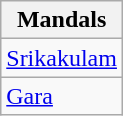<table class="wikitable sortable static-row-numbers static-row-header-hash">
<tr>
<th>Mandals</th>
</tr>
<tr>
<td><a href='#'>Srikakulam</a></td>
</tr>
<tr>
<td><a href='#'>Gara</a></td>
</tr>
</table>
